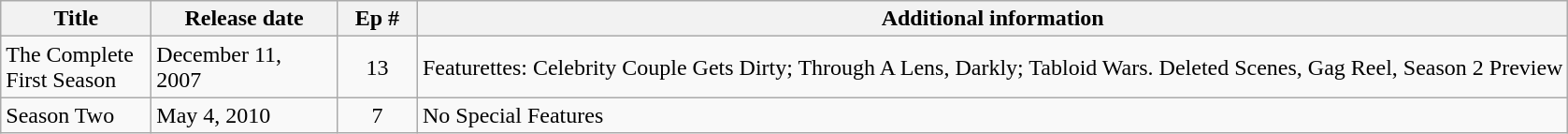<table class="wikitable">
<tr>
<th width=100>Title</th>
<th width=125>Release date</th>
<th width=50>Ep #</th>
<th>Additional information</th>
</tr>
<tr>
<td>The Complete First Season</td>
<td>December 11, 2007</td>
<td style="text-align:center;">13</td>
<td>Featurettes: Celebrity Couple Gets Dirty; Through A Lens, Darkly; Tabloid Wars. Deleted Scenes, Gag Reel, Season 2 Preview</td>
</tr>
<tr>
<td>Season Two</td>
<td>May 4, 2010</td>
<td style="text-align:center;">7</td>
<td>No Special Features</td>
</tr>
</table>
